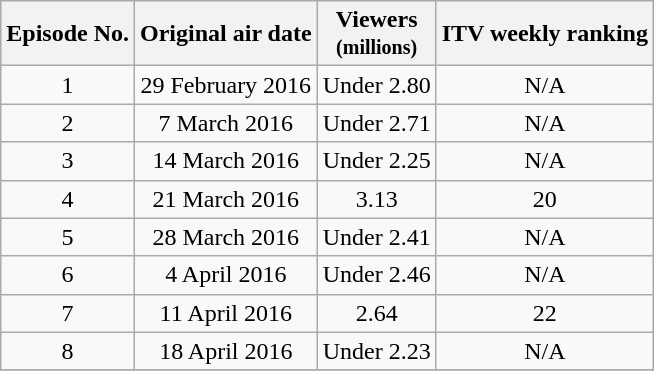<table class="wikitable" style="text-align:center;">
<tr>
<th>Episode No.</th>
<th>Original air date</th>
<th>Viewers<br><small>(millions)</small></th>
<th>ITV weekly ranking</th>
</tr>
<tr>
<td>1</td>
<td>29 February 2016</td>
<td>Under 2.80</td>
<td>N/A</td>
</tr>
<tr>
<td>2</td>
<td>7 March 2016</td>
<td>Under 2.71</td>
<td>N/A</td>
</tr>
<tr>
<td>3</td>
<td>14 March 2016</td>
<td>Under 2.25</td>
<td>N/A</td>
</tr>
<tr>
<td>4</td>
<td>21 March 2016</td>
<td>3.13</td>
<td>20</td>
</tr>
<tr>
<td>5</td>
<td>28 March 2016</td>
<td>Under 2.41</td>
<td>N/A</td>
</tr>
<tr>
<td>6</td>
<td>4 April 2016</td>
<td>Under 2.46</td>
<td>N/A</td>
</tr>
<tr>
<td>7</td>
<td>11 April 2016</td>
<td>2.64</td>
<td>22</td>
</tr>
<tr>
<td>8</td>
<td>18 April 2016</td>
<td>Under 2.23</td>
<td>N/A</td>
</tr>
<tr>
</tr>
</table>
